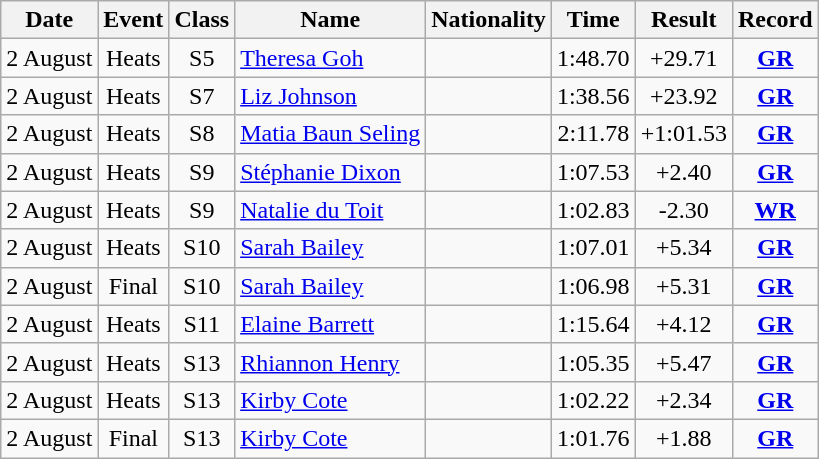<table class=wikitable style=text-align:center>
<tr>
<th>Date</th>
<th>Event</th>
<th>Class</th>
<th>Name</th>
<th>Nationality</th>
<th>Time</th>
<th>Result</th>
<th>Record</th>
</tr>
<tr>
<td>2 August</td>
<td>Heats</td>
<td>S5</td>
<td align=left><a href='#'>Theresa Goh</a></td>
<td align=left></td>
<td>1:48.70</td>
<td>+29.71</td>
<td><strong><a href='#'>GR</a></strong></td>
</tr>
<tr>
<td>2 August</td>
<td>Heats</td>
<td>S7</td>
<td align=left><a href='#'>Liz Johnson</a></td>
<td align=left></td>
<td>1:38.56</td>
<td>+23.92</td>
<td><strong><a href='#'>GR</a></strong></td>
</tr>
<tr>
<td>2 August</td>
<td>Heats</td>
<td>S8</td>
<td align=left><a href='#'>Matia Baun Seling</a></td>
<td align=left></td>
<td>2:11.78</td>
<td>+1:01.53</td>
<td><strong><a href='#'>GR</a></strong></td>
</tr>
<tr>
<td>2 August</td>
<td>Heats</td>
<td>S9</td>
<td align=left><a href='#'>Stéphanie Dixon</a></td>
<td align=left></td>
<td>1:07.53</td>
<td>+2.40</td>
<td><strong><a href='#'>GR</a></strong></td>
</tr>
<tr>
<td>2 August</td>
<td>Heats</td>
<td>S9</td>
<td align=left><a href='#'>Natalie du Toit</a></td>
<td align=left></td>
<td>1:02.83</td>
<td>-2.30</td>
<td><strong><a href='#'>WR</a></strong></td>
</tr>
<tr>
<td>2 August</td>
<td>Heats</td>
<td>S10</td>
<td align=left><a href='#'>Sarah Bailey</a></td>
<td align=left></td>
<td>1:07.01</td>
<td>+5.34</td>
<td><strong><a href='#'>GR</a></strong></td>
</tr>
<tr>
<td>2 August</td>
<td>Final</td>
<td>S10</td>
<td align=left><a href='#'>Sarah Bailey</a></td>
<td align=left></td>
<td>1:06.98</td>
<td>+5.31</td>
<td><strong><a href='#'>GR</a></strong></td>
</tr>
<tr>
<td>2 August</td>
<td>Heats</td>
<td>S11</td>
<td align=left><a href='#'>Elaine Barrett</a></td>
<td align=left></td>
<td>1:15.64</td>
<td>+4.12</td>
<td><strong><a href='#'>GR</a></strong></td>
</tr>
<tr>
<td>2 August</td>
<td>Heats</td>
<td>S13</td>
<td align=left><a href='#'>Rhiannon Henry</a></td>
<td align=left></td>
<td>1:05.35</td>
<td>+5.47</td>
<td><strong><a href='#'>GR</a></strong></td>
</tr>
<tr>
<td>2 August</td>
<td>Heats</td>
<td>S13</td>
<td align=left><a href='#'>Kirby Cote</a></td>
<td align=left></td>
<td>1:02.22</td>
<td>+2.34</td>
<td><strong><a href='#'>GR</a></strong></td>
</tr>
<tr>
<td>2 August</td>
<td>Final</td>
<td>S13</td>
<td align=left><a href='#'>Kirby Cote</a></td>
<td align=left></td>
<td>1:01.76</td>
<td>+1.88</td>
<td><strong><a href='#'>GR</a></strong></td>
</tr>
</table>
